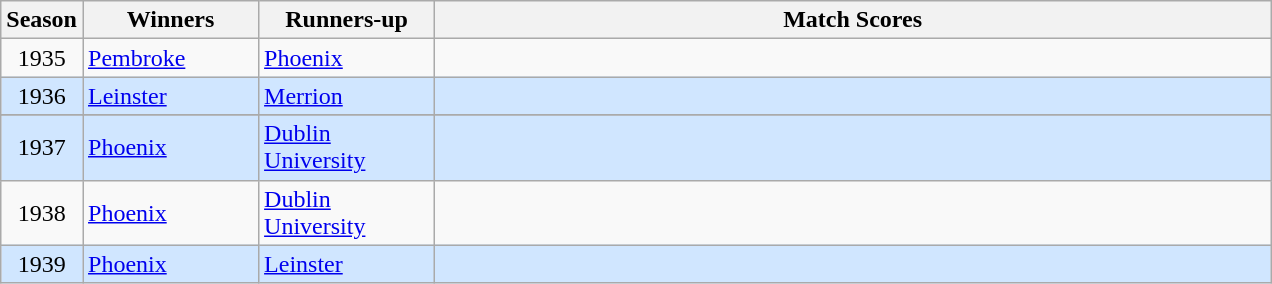<table class="wikitable">
<tr>
<th>Season</th>
<th width="110">Winners</th>
<th width="110">Runners-up</th>
<th width="550">Match Scores</th>
</tr>
<tr>
<td align="center">1935</td>
<td><a href='#'>Pembroke</a></td>
<td><a href='#'>Phoenix</a></td>
<td></td>
</tr>
<tr style="background: #D0E6FF;">
<td align="center">1936</td>
<td><a href='#'>Leinster</a></td>
<td><a href='#'>Merrion</a></td>
<td></td>
</tr>
<tr>
</tr>
<tr style="background: #D0E6FF;">
<td align="center">1937</td>
<td><a href='#'>Phoenix</a></td>
<td><a href='#'>Dublin University</a></td>
<td></td>
</tr>
<tr>
<td align="center">1938</td>
<td><a href='#'>Phoenix</a></td>
<td><a href='#'>Dublin University</a></td>
<td></td>
</tr>
<tr style="background: #D0E6FF;">
<td align="center">1939</td>
<td><a href='#'>Phoenix</a></td>
<td><a href='#'>Leinster</a></td>
<td></td>
</tr>
</table>
